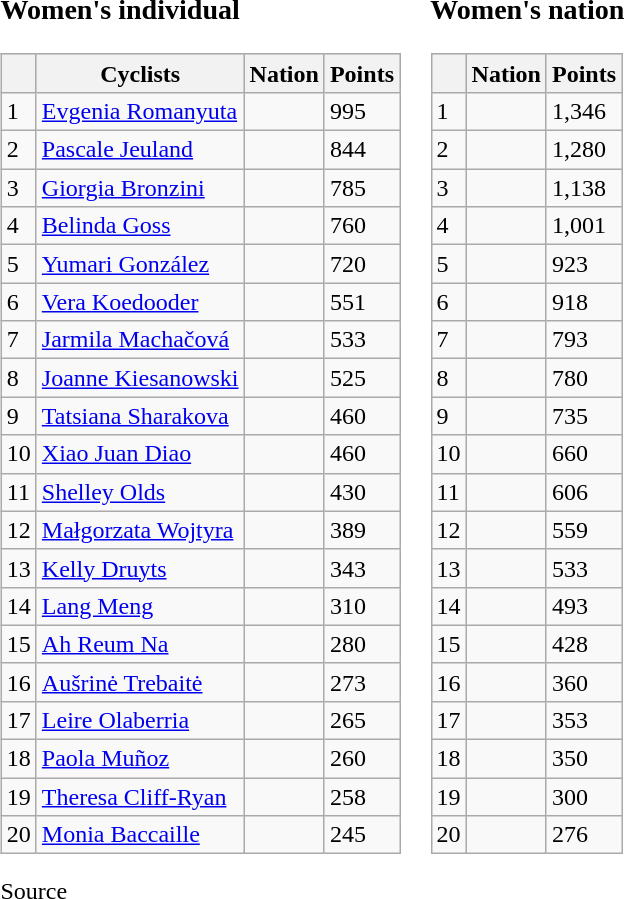<table class="vatop">
<tr valign="top">
<td><br><h3>Women's individual</h3><table class="wikitable sortable">
<tr style=background:#ccccff;>
<th></th>
<th>Cyclists</th>
<th>Nation</th>
<th>Points</th>
</tr>
<tr>
<td>1</td>
<td><a href='#'>Evgenia Romanyuta</a></td>
<td></td>
<td>995</td>
</tr>
<tr>
<td>2</td>
<td><a href='#'>Pascale Jeuland</a></td>
<td></td>
<td>844</td>
</tr>
<tr>
<td>3</td>
<td><a href='#'>Giorgia Bronzini</a></td>
<td></td>
<td>785</td>
</tr>
<tr>
<td>4</td>
<td><a href='#'>Belinda Goss</a></td>
<td></td>
<td>760</td>
</tr>
<tr>
<td>5</td>
<td><a href='#'>Yumari González</a></td>
<td></td>
<td>720</td>
</tr>
<tr>
<td>6</td>
<td><a href='#'>Vera Koedooder</a></td>
<td></td>
<td>551</td>
</tr>
<tr>
<td>7</td>
<td><a href='#'>Jarmila Machačová</a></td>
<td></td>
<td>533</td>
</tr>
<tr>
<td>8</td>
<td><a href='#'>Joanne Kiesanowski</a></td>
<td></td>
<td>525</td>
</tr>
<tr>
<td>9</td>
<td><a href='#'>Tatsiana Sharakova</a></td>
<td></td>
<td>460</td>
</tr>
<tr>
<td>10</td>
<td><a href='#'>Xiao Juan Diao</a></td>
<td></td>
<td>460</td>
</tr>
<tr>
<td>11</td>
<td><a href='#'>Shelley Olds</a></td>
<td></td>
<td>430</td>
</tr>
<tr>
<td>12</td>
<td><a href='#'>Małgorzata Wojtyra</a></td>
<td></td>
<td>389</td>
</tr>
<tr>
<td>13</td>
<td><a href='#'>Kelly Druyts</a></td>
<td></td>
<td>343</td>
</tr>
<tr>
<td>14</td>
<td><a href='#'>Lang Meng</a></td>
<td></td>
<td>310</td>
</tr>
<tr>
<td>15</td>
<td><a href='#'>Ah Reum Na</a></td>
<td></td>
<td>280</td>
</tr>
<tr>
<td>16</td>
<td><a href='#'>Aušrinė Trebaitė</a></td>
<td></td>
<td>273</td>
</tr>
<tr>
<td>17</td>
<td><a href='#'>Leire Olaberria</a></td>
<td></td>
<td>265</td>
</tr>
<tr>
<td>18</td>
<td><a href='#'>Paola Muñoz</a></td>
<td></td>
<td>260</td>
</tr>
<tr>
<td>19</td>
<td><a href='#'>Theresa Cliff-Ryan</a></td>
<td></td>
<td>258</td>
</tr>
<tr>
<td>20</td>
<td><a href='#'>Monia Baccaille</a></td>
<td></td>
<td>245</td>
</tr>
</table>
Source</td>
<td><br><h3>Women's nation</h3><table class="wikitable sortable">
<tr style=background:#ccccff;>
<th></th>
<th>Nation</th>
<th>Points</th>
</tr>
<tr>
<td>1</td>
<td></td>
<td>1,346</td>
</tr>
<tr>
<td>2</td>
<td></td>
<td>1,280</td>
</tr>
<tr>
<td>3</td>
<td></td>
<td>1,138</td>
</tr>
<tr>
<td>4</td>
<td></td>
<td>1,001</td>
</tr>
<tr>
<td>5</td>
<td></td>
<td>923</td>
</tr>
<tr>
<td>6</td>
<td></td>
<td>918</td>
</tr>
<tr>
<td>7</td>
<td></td>
<td>793</td>
</tr>
<tr>
<td>8</td>
<td></td>
<td>780</td>
</tr>
<tr>
<td>9</td>
<td></td>
<td>735</td>
</tr>
<tr>
<td>10</td>
<td></td>
<td>660</td>
</tr>
<tr>
<td>11</td>
<td></td>
<td>606</td>
</tr>
<tr>
<td>12</td>
<td></td>
<td>559</td>
</tr>
<tr>
<td>13</td>
<td></td>
<td>533</td>
</tr>
<tr>
<td>14</td>
<td></td>
<td>493</td>
</tr>
<tr>
<td>15</td>
<td></td>
<td>428</td>
</tr>
<tr>
<td>16</td>
<td></td>
<td>360</td>
</tr>
<tr>
<td>17</td>
<td></td>
<td>353</td>
</tr>
<tr>
<td>18</td>
<td></td>
<td>350</td>
</tr>
<tr>
<td>19</td>
<td></td>
<td>300</td>
</tr>
<tr>
<td>20</td>
<td></td>
<td>276</td>
</tr>
</table>
</td>
</tr>
</table>
